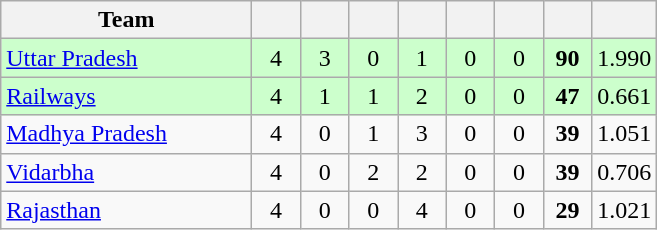<table class="wikitable" style="text-align:center">
<tr>
<th style="width:160px">Team</th>
<th style="width:25px"></th>
<th style="width:25px"></th>
<th style="width:25px"></th>
<th style="width:25px"></th>
<th style="width:25px"></th>
<th style="width:25px"></th>
<th style="width:25px"></th>
<th style="width:25px;"></th>
</tr>
<tr style="background:#cfc;">
<td style="text-align:left"><a href='#'>Uttar Pradesh</a></td>
<td>4</td>
<td>3</td>
<td>0</td>
<td>1</td>
<td>0</td>
<td>0</td>
<td><strong>90</strong></td>
<td>1.990</td>
</tr>
<tr style="background:#cfc;">
<td style="text-align:left"><a href='#'>Railways</a></td>
<td>4</td>
<td>1</td>
<td>1</td>
<td>2</td>
<td>0</td>
<td>0</td>
<td><strong>47</strong></td>
<td>0.661</td>
</tr>
<tr>
<td style="text-align:left"><a href='#'>Madhya Pradesh</a></td>
<td>4</td>
<td>0</td>
<td>1</td>
<td>3</td>
<td>0</td>
<td>0</td>
<td><strong>39</strong></td>
<td>1.051</td>
</tr>
<tr>
<td style="text-align:left"><a href='#'>Vidarbha</a></td>
<td>4</td>
<td>0</td>
<td>2</td>
<td>2</td>
<td>0</td>
<td>0</td>
<td><strong>39</strong></td>
<td>0.706</td>
</tr>
<tr>
<td style="text-align:left"><a href='#'>Rajasthan</a></td>
<td>4</td>
<td>0</td>
<td>0</td>
<td>4</td>
<td>0</td>
<td>0</td>
<td><strong>29</strong></td>
<td>1.021</td>
</tr>
</table>
